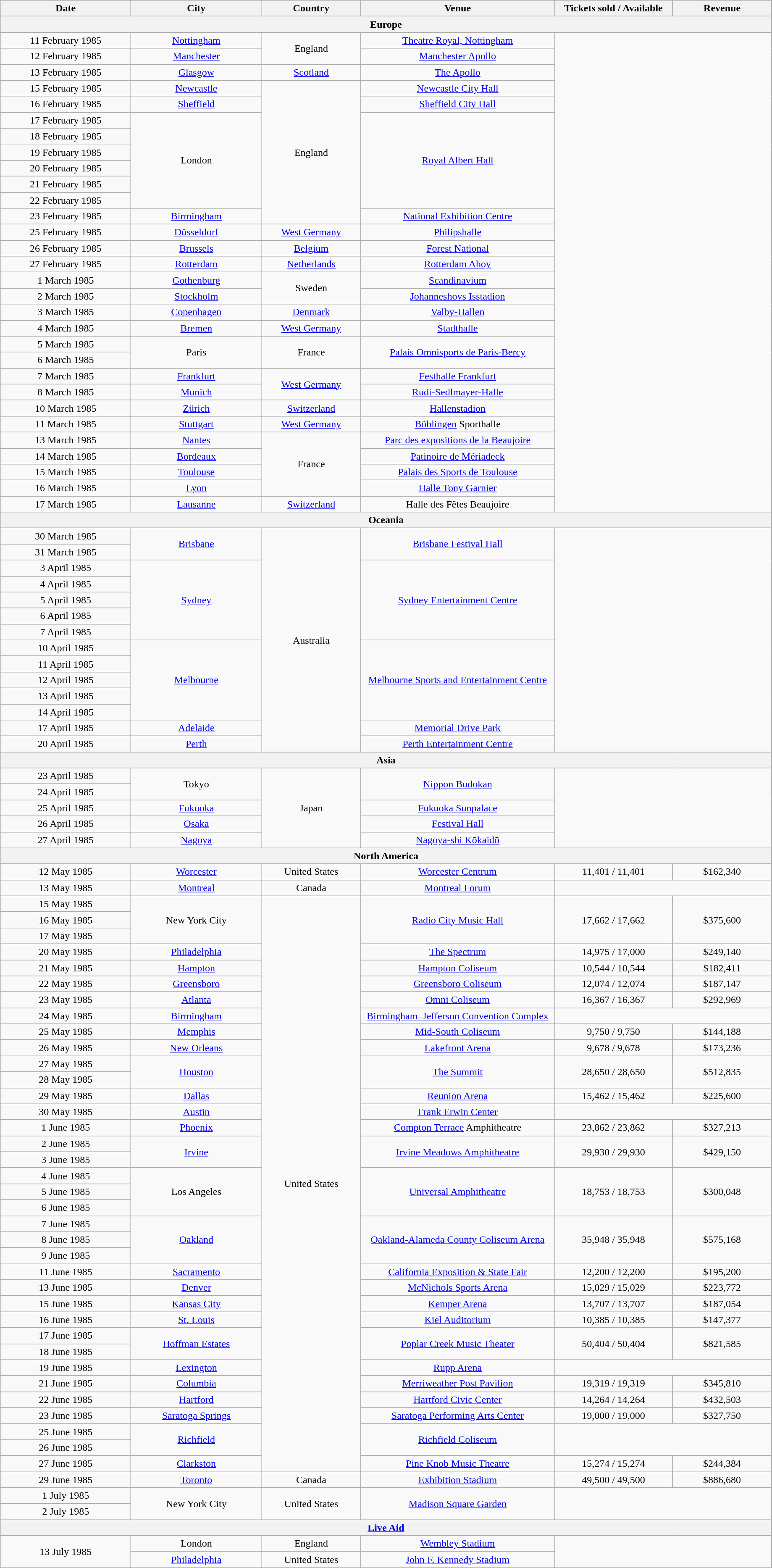<table class="wikitable" style="text-align:center;">
<tr>
<th width="200">Date</th>
<th width="200">City</th>
<th width="150">Country</th>
<th width="300">Venue</th>
<th width="180">Tickets sold / Available</th>
<th width="150">Revenue</th>
</tr>
<tr>
<th colspan="6">Europe</th>
</tr>
<tr>
<td>11 February 1985</td>
<td><a href='#'>Nottingham</a></td>
<td rowspan="2">England</td>
<td><a href='#'>Theatre Royal, Nottingham</a></td>
</tr>
<tr>
<td>12 February 1985</td>
<td><a href='#'>Manchester</a></td>
<td><a href='#'>Manchester Apollo</a></td>
</tr>
<tr>
<td>13 February 1985</td>
<td><a href='#'>Glasgow</a></td>
<td><a href='#'>Scotland</a></td>
<td><a href='#'>The Apollo</a></td>
</tr>
<tr>
<td>15 February 1985</td>
<td><a href='#'>Newcastle</a></td>
<td rowspan="9">England</td>
<td><a href='#'>Newcastle City Hall</a></td>
</tr>
<tr>
<td>16 February 1985</td>
<td><a href='#'>Sheffield</a></td>
<td><a href='#'>Sheffield City Hall</a></td>
</tr>
<tr>
<td>17 February 1985</td>
<td rowspan="6">London</td>
<td rowspan="6"><a href='#'>Royal Albert Hall</a></td>
</tr>
<tr>
<td>18 February 1985</td>
</tr>
<tr>
<td>19 February 1985</td>
</tr>
<tr>
<td>20 February 1985</td>
</tr>
<tr>
<td>21 February 1985</td>
</tr>
<tr>
<td>22 February 1985</td>
</tr>
<tr>
<td>23 February 1985</td>
<td><a href='#'>Birmingham</a></td>
<td><a href='#'>National Exhibition Centre</a></td>
</tr>
<tr>
<td>25 February 1985</td>
<td><a href='#'>Düsseldorf</a></td>
<td><a href='#'>West Germany</a></td>
<td><a href='#'>Philipshalle</a></td>
</tr>
<tr>
<td>26 February 1985</td>
<td><a href='#'>Brussels</a></td>
<td><a href='#'>Belgium</a></td>
<td><a href='#'>Forest National</a></td>
</tr>
<tr>
<td>27 February 1985</td>
<td><a href='#'>Rotterdam</a></td>
<td><a href='#'>Netherlands</a></td>
<td><a href='#'>Rotterdam Ahoy</a></td>
</tr>
<tr>
<td>1 March 1985</td>
<td><a href='#'>Gothenburg</a></td>
<td rowspan="2">Sweden</td>
<td><a href='#'>Scandinavium</a></td>
</tr>
<tr>
<td>2 March 1985</td>
<td><a href='#'>Stockholm</a></td>
<td><a href='#'>Johanneshovs Isstadion</a></td>
</tr>
<tr>
<td>3 March 1985</td>
<td><a href='#'>Copenhagen</a></td>
<td><a href='#'>Denmark</a></td>
<td><a href='#'>Valby-Hallen</a></td>
</tr>
<tr>
<td>4 March 1985</td>
<td><a href='#'>Bremen</a></td>
<td><a href='#'>West Germany</a></td>
<td><a href='#'>Stadthalle</a></td>
</tr>
<tr>
<td>5 March 1985</td>
<td rowspan="2">Paris</td>
<td rowspan="2">France</td>
<td rowspan="2"><a href='#'>Palais Omnisports de Paris-Bercy</a></td>
</tr>
<tr>
<td>6 March 1985</td>
</tr>
<tr>
<td>7 March 1985</td>
<td><a href='#'>Frankfurt</a></td>
<td rowspan="2"><a href='#'>West Germany</a></td>
<td><a href='#'>Festhalle Frankfurt</a></td>
</tr>
<tr>
<td>8 March 1985</td>
<td><a href='#'>Munich</a></td>
<td><a href='#'>Rudi-Sedlmayer-Halle</a></td>
</tr>
<tr>
<td>10 March 1985</td>
<td><a href='#'>Zürich</a></td>
<td><a href='#'>Switzerland</a></td>
<td><a href='#'>Hallenstadion</a></td>
</tr>
<tr>
<td>11 March 1985</td>
<td><a href='#'>Stuttgart</a></td>
<td><a href='#'>West Germany</a></td>
<td><a href='#'>Böblingen</a> Sporthalle</td>
</tr>
<tr>
<td>13 March 1985</td>
<td><a href='#'>Nantes</a></td>
<td rowspan="4">France</td>
<td><a href='#'>Parc des expositions de la Beaujoire</a></td>
</tr>
<tr>
<td>14 March 1985</td>
<td><a href='#'>Bordeaux</a></td>
<td><a href='#'>Patinoire de Mériadeck</a></td>
</tr>
<tr>
<td>15 March 1985</td>
<td><a href='#'>Toulouse</a></td>
<td><a href='#'>Palais des Sports de Toulouse</a></td>
</tr>
<tr>
<td>16 March 1985</td>
<td><a href='#'>Lyon</a></td>
<td><a href='#'>Halle Tony Garnier</a></td>
</tr>
<tr>
<td>17 March 1985</td>
<td><a href='#'>Lausanne</a></td>
<td rowspan="1"><a href='#'>Switzerland</a></td>
<td>Halle des Fêtes Beaujoire</td>
</tr>
<tr>
<th colspan="6">Oceania</th>
</tr>
<tr>
<td>30 March 1985</td>
<td rowspan="2"><a href='#'>Brisbane</a></td>
<td rowspan="14">Australia</td>
<td rowspan="2"><a href='#'>Brisbane Festival Hall</a></td>
</tr>
<tr>
<td>31 March 1985</td>
</tr>
<tr>
<td>3 April 1985</td>
<td rowspan="5"><a href='#'>Sydney</a></td>
<td rowspan="5"><a href='#'>Sydney Entertainment Centre</a></td>
</tr>
<tr>
<td>4 April 1985</td>
</tr>
<tr>
<td>5 April 1985</td>
</tr>
<tr>
<td>6 April 1985</td>
</tr>
<tr>
<td>7 April 1985</td>
</tr>
<tr>
<td>10 April 1985</td>
<td rowspan="5"><a href='#'>Melbourne</a></td>
<td rowspan="5"><a href='#'>Melbourne Sports and Entertainment Centre</a></td>
</tr>
<tr>
<td>11 April 1985</td>
</tr>
<tr>
<td>12 April 1985</td>
</tr>
<tr>
<td>13 April 1985</td>
</tr>
<tr>
<td>14 April 1985</td>
</tr>
<tr>
<td>17 April 1985</td>
<td><a href='#'>Adelaide</a></td>
<td><a href='#'>Memorial Drive Park</a></td>
</tr>
<tr>
<td>20 April 1985</td>
<td><a href='#'>Perth</a></td>
<td><a href='#'>Perth Entertainment Centre</a></td>
</tr>
<tr>
<th colspan="6">Asia</th>
</tr>
<tr>
<td>23 April 1985</td>
<td rowspan="2">Tokyo</td>
<td rowspan="5">Japan</td>
<td rowspan="2"><a href='#'>Nippon Budokan</a></td>
</tr>
<tr>
<td>24 April 1985</td>
</tr>
<tr>
<td>25 April 1985</td>
<td><a href='#'>Fukuoka</a></td>
<td><a href='#'>Fukuoka Sunpalace</a></td>
</tr>
<tr>
<td>26 April 1985</td>
<td><a href='#'>Osaka</a></td>
<td><a href='#'>Festival Hall</a></td>
</tr>
<tr>
<td>27 April 1985</td>
<td><a href='#'>Nagoya</a></td>
<td><a href='#'>Nagoya-shi Kōkaidō</a></td>
</tr>
<tr>
<th colspan="6">North America</th>
</tr>
<tr>
<td>12 May 1985</td>
<td><a href='#'>Worcester</a></td>
<td>United States</td>
<td><a href='#'>Worcester Centrum</a></td>
<td>11,401 / 11,401</td>
<td>$162,340</td>
</tr>
<tr>
<td>13 May 1985</td>
<td><a href='#'>Montreal</a></td>
<td>Canada</td>
<td><a href='#'>Montreal Forum</a></td>
</tr>
<tr>
<td>15 May 1985</td>
<td rowspan="3">New York City</td>
<td rowspan="36">United States</td>
<td rowspan="3"><a href='#'>Radio City Music Hall</a></td>
<td rowspan="3">17,662 / 17,662</td>
<td rowspan="3">$375,600</td>
</tr>
<tr>
<td>16 May 1985</td>
</tr>
<tr>
<td>17 May 1985</td>
</tr>
<tr>
<td>20 May 1985</td>
<td><a href='#'>Philadelphia</a></td>
<td><a href='#'>The Spectrum</a></td>
<td>14,975 / 17,000</td>
<td>$249,140</td>
</tr>
<tr>
<td>21 May 1985</td>
<td><a href='#'>Hampton</a></td>
<td><a href='#'>Hampton Coliseum</a></td>
<td>10,544 / 10,544</td>
<td>$182,411</td>
</tr>
<tr>
<td>22 May 1985</td>
<td><a href='#'>Greensboro</a></td>
<td><a href='#'>Greensboro Coliseum</a></td>
<td>12,074 / 12,074</td>
<td>$187,147</td>
</tr>
<tr>
<td>23 May 1985</td>
<td><a href='#'>Atlanta</a></td>
<td><a href='#'>Omni Coliseum</a></td>
<td>16,367 / 16,367</td>
<td>$292,969</td>
</tr>
<tr>
<td>24 May 1985</td>
<td><a href='#'>Birmingham</a></td>
<td><a href='#'>Birmingham–Jefferson Convention Complex</a></td>
</tr>
<tr>
<td>25 May 1985</td>
<td><a href='#'>Memphis</a></td>
<td><a href='#'>Mid-South Coliseum</a></td>
<td>9,750 / 9,750</td>
<td>$144,188</td>
</tr>
<tr>
<td>26 May 1985</td>
<td><a href='#'>New Orleans</a></td>
<td><a href='#'>Lakefront Arena</a></td>
<td>9,678 / 9,678</td>
<td>$173,236</td>
</tr>
<tr>
<td>27 May 1985</td>
<td rowspan="2"><a href='#'>Houston</a></td>
<td rowspan="2"><a href='#'>The Summit</a></td>
<td rowspan="2">28,650 / 28,650</td>
<td rowspan="2">$512,835</td>
</tr>
<tr>
<td>28 May 1985</td>
</tr>
<tr>
<td>29 May 1985</td>
<td><a href='#'>Dallas</a></td>
<td><a href='#'>Reunion Arena</a></td>
<td>15,462 / 15,462</td>
<td>$225,600</td>
</tr>
<tr>
<td>30 May 1985</td>
<td><a href='#'>Austin</a></td>
<td><a href='#'>Frank Erwin Center</a></td>
</tr>
<tr>
<td>1 June 1985</td>
<td><a href='#'>Phoenix</a></td>
<td><a href='#'>Compton Terrace</a> Amphitheatre</td>
<td>23,862 / 23,862</td>
<td>$327,213</td>
</tr>
<tr>
<td>2 June 1985</td>
<td rowspan="2"><a href='#'>Irvine</a></td>
<td rowspan="2"><a href='#'>Irvine Meadows Amphitheatre</a></td>
<td rowspan="2">29,930 / 29,930</td>
<td rowspan="2">$429,150</td>
</tr>
<tr>
<td>3 June 1985</td>
</tr>
<tr>
<td>4 June 1985</td>
<td rowspan="3">Los Angeles</td>
<td rowspan="3"><a href='#'>Universal Amphitheatre</a></td>
<td rowspan="3">18,753 / 18,753</td>
<td rowspan="3">$300,048</td>
</tr>
<tr>
<td>5 June 1985</td>
</tr>
<tr>
<td>6 June 1985</td>
</tr>
<tr>
<td>7 June 1985</td>
<td rowspan="3"><a href='#'>Oakland</a></td>
<td rowspan="3"><a href='#'>Oakland-Alameda County Coliseum Arena</a></td>
<td rowspan="3">35,948 / 35,948</td>
<td rowspan="3">$575,168</td>
</tr>
<tr>
<td>8 June 1985</td>
</tr>
<tr>
<td>9 June 1985</td>
</tr>
<tr>
<td>11 June 1985</td>
<td><a href='#'>Sacramento</a></td>
<td><a href='#'>California Exposition & State Fair</a></td>
<td>12,200 / 12,200</td>
<td>$195,200</td>
</tr>
<tr>
<td>13 June 1985</td>
<td><a href='#'>Denver</a></td>
<td><a href='#'>McNichols Sports Arena</a></td>
<td>15,029 / 15,029</td>
<td>$223,772</td>
</tr>
<tr>
<td>15 June 1985</td>
<td><a href='#'>Kansas City</a></td>
<td><a href='#'>Kemper Arena</a></td>
<td>13,707 / 13,707</td>
<td>$187,054</td>
</tr>
<tr>
<td>16 June 1985</td>
<td><a href='#'>St. Louis</a></td>
<td><a href='#'>Kiel Auditorium</a></td>
<td>10,385 / 10,385</td>
<td>$147,377</td>
</tr>
<tr>
<td>17 June 1985</td>
<td rowspan="2"><a href='#'>Hoffman Estates</a></td>
<td rowspan="2"><a href='#'>Poplar Creek Music Theater</a></td>
<td rowspan="2">50,404 / 50,404</td>
<td rowspan="2">$821,585</td>
</tr>
<tr>
<td>18 June 1985</td>
</tr>
<tr>
<td>19 June 1985</td>
<td><a href='#'>Lexington</a></td>
<td><a href='#'>Rupp Arena</a></td>
</tr>
<tr>
<td>21 June 1985</td>
<td><a href='#'>Columbia</a></td>
<td><a href='#'>Merriweather Post Pavilion</a></td>
<td>19,319 / 19,319</td>
<td>$345,810</td>
</tr>
<tr>
<td>22 June 1985</td>
<td><a href='#'>Hartford</a></td>
<td><a href='#'>Hartford Civic Center</a></td>
<td>14,264 / 14,264</td>
<td>$432,503</td>
</tr>
<tr>
<td>23 June 1985</td>
<td><a href='#'>Saratoga Springs</a></td>
<td><a href='#'>Saratoga Performing Arts Center</a></td>
<td>19,000 / 19,000</td>
<td>$327,750</td>
</tr>
<tr>
<td>25 June 1985</td>
<td rowspan="2"><a href='#'>Richfield</a></td>
<td rowspan="2"><a href='#'>Richfield Coliseum</a></td>
</tr>
<tr>
<td>26 June 1985</td>
</tr>
<tr>
<td>27 June 1985</td>
<td><a href='#'>Clarkston</a></td>
<td><a href='#'>Pine Knob Music Theatre</a></td>
<td>15,274 / 15,274</td>
<td>$244,384</td>
</tr>
<tr>
<td>29 June 1985</td>
<td><a href='#'>Toronto</a></td>
<td>Canada</td>
<td><a href='#'>Exhibition Stadium</a></td>
<td>49,500 / 49,500</td>
<td>$886,680</td>
</tr>
<tr>
<td>1 July 1985</td>
<td rowspan="2">New York City</td>
<td rowspan="2">United States</td>
<td rowspan="2"><a href='#'>Madison Square Garden</a></td>
</tr>
<tr>
<td>2 July 1985</td>
</tr>
<tr>
<th colspan="6"><strong><a href='#'>Live Aid</a></strong></th>
</tr>
<tr>
<td rowspan="2">13 July 1985</td>
<td>London</td>
<td>England</td>
<td><a href='#'>Wembley Stadium</a></td>
</tr>
<tr>
<td><a href='#'>Philadelphia</a></td>
<td>United States</td>
<td><a href='#'>John F. Kennedy Stadium</a></td>
</tr>
</table>
